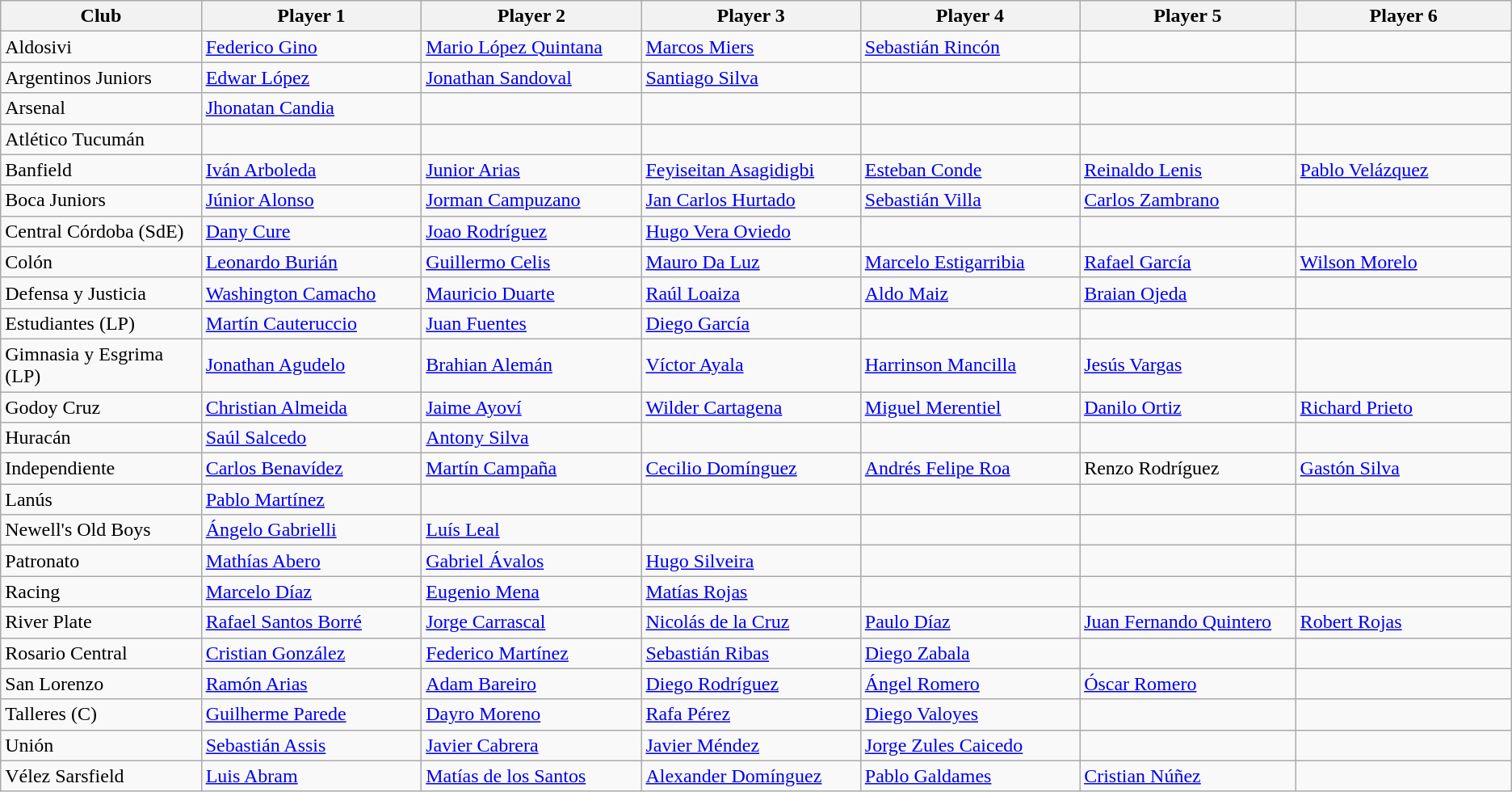<table class="wikitable sortable">
<tr>
<th style="width:190px;">Club</th>
<th style="width:220px;">Player 1</th>
<th style="width:220px;">Player 2</th>
<th style="width:220px;">Player 3</th>
<th style="width:220px;">Player 4</th>
<th style="width:220px;">Player 5</th>
<th style="width:220px;">Player 6</th>
</tr>
<tr>
<td>Aldosivi</td>
<td> <a href='#'>Federico Gino</a></td>
<td> <a href='#'>Mario López Quintana</a></td>
<td> <a href='#'>Marcos Miers</a></td>
<td> <a href='#'>Sebastián Rincón</a></td>
<td></td>
<td></td>
</tr>
<tr>
<td>Argentinos Juniors</td>
<td> <a href='#'>Edwar López</a></td>
<td> <a href='#'>Jonathan Sandoval</a></td>
<td> <a href='#'>Santiago Silva</a></td>
<td></td>
<td></td>
<td></td>
</tr>
<tr>
<td>Arsenal</td>
<td> <a href='#'>Jhonatan Candia</a></td>
<td></td>
<td></td>
<td></td>
<td></td>
<td></td>
</tr>
<tr>
<td>Atlético Tucumán</td>
<td></td>
<td></td>
<td></td>
<td></td>
<td></td>
<td></td>
</tr>
<tr>
<td>Banfield</td>
<td> <a href='#'>Iván Arboleda</a></td>
<td> <a href='#'>Junior Arias</a></td>
<td> <a href='#'>Feyiseitan Asagidigbi</a></td>
<td> <a href='#'>Esteban Conde</a></td>
<td> <a href='#'>Reinaldo Lenis</a></td>
<td> <a href='#'>Pablo Velázquez</a></td>
</tr>
<tr>
<td>Boca Juniors</td>
<td> <a href='#'>Júnior Alonso</a></td>
<td> <a href='#'>Jorman Campuzano</a></td>
<td> <a href='#'>Jan Carlos Hurtado</a></td>
<td> <a href='#'>Sebastián Villa</a></td>
<td> <a href='#'>Carlos Zambrano</a></td>
<td></td>
</tr>
<tr>
<td>Central Córdoba (SdE)</td>
<td> <a href='#'>Dany Cure</a></td>
<td> <a href='#'>Joao Rodríguez</a></td>
<td> <a href='#'>Hugo Vera Oviedo</a></td>
<td></td>
<td></td>
<td></td>
</tr>
<tr>
<td>Colón</td>
<td> <a href='#'>Leonardo Burián</a></td>
<td> <a href='#'>Guillermo Celis</a></td>
<td> <a href='#'>Mauro Da Luz</a></td>
<td> <a href='#'>Marcelo Estigarribia</a></td>
<td> <a href='#'>Rafael García</a></td>
<td> <a href='#'>Wilson Morelo</a></td>
</tr>
<tr>
<td>Defensa y Justicia</td>
<td> <a href='#'>Washington Camacho</a></td>
<td> <a href='#'>Mauricio Duarte</a></td>
<td> <a href='#'>Raúl Loaiza</a></td>
<td> <a href='#'>Aldo Maiz</a></td>
<td> <a href='#'>Braian Ojeda</a></td>
<td></td>
</tr>
<tr>
<td>Estudiantes (LP)</td>
<td> <a href='#'>Martín Cauteruccio</a></td>
<td> <a href='#'>Juan Fuentes</a></td>
<td> <a href='#'>Diego García</a></td>
<td></td>
<td></td>
<td></td>
</tr>
<tr>
<td>Gimnasia y Esgrima (LP)</td>
<td> <a href='#'>Jonathan Agudelo</a></td>
<td> <a href='#'>Brahian Alemán</a></td>
<td> <a href='#'>Víctor Ayala</a></td>
<td> <a href='#'>Harrinson Mancilla</a></td>
<td> <a href='#'>Jesús Vargas</a></td>
<td></td>
</tr>
<tr>
<td>Godoy Cruz</td>
<td> <a href='#'>Christian Almeida</a></td>
<td> <a href='#'>Jaime Ayoví</a></td>
<td> <a href='#'>Wilder Cartagena</a></td>
<td> <a href='#'>Miguel Merentiel</a></td>
<td> <a href='#'>Danilo Ortiz</a></td>
<td> <a href='#'>Richard Prieto</a></td>
</tr>
<tr>
<td>Huracán</td>
<td> <a href='#'>Saúl Salcedo</a></td>
<td> <a href='#'>Antony Silva</a></td>
<td></td>
<td></td>
<td></td>
<td></td>
</tr>
<tr>
<td>Independiente</td>
<td> <a href='#'>Carlos Benavídez</a></td>
<td> <a href='#'>Martín Campaña</a></td>
<td> <a href='#'>Cecilio Domínguez</a></td>
<td> <a href='#'>Andrés Felipe Roa</a></td>
<td> Renzo Rodríguez</td>
<td> <a href='#'>Gastón Silva</a></td>
</tr>
<tr>
<td>Lanús</td>
<td> <a href='#'>Pablo Martínez</a></td>
<td></td>
<td></td>
<td></td>
<td></td>
<td></td>
</tr>
<tr>
<td>Newell's Old Boys</td>
<td> <a href='#'>Ángelo Gabrielli</a></td>
<td> <a href='#'>Luís Leal</a></td>
<td></td>
<td></td>
<td></td>
<td></td>
</tr>
<tr>
<td>Patronato</td>
<td> <a href='#'>Mathías Abero</a></td>
<td> <a href='#'>Gabriel Ávalos</a></td>
<td> <a href='#'>Hugo Silveira</a></td>
<td></td>
<td></td>
<td></td>
</tr>
<tr>
<td>Racing</td>
<td> <a href='#'>Marcelo Díaz</a></td>
<td> <a href='#'>Eugenio Mena</a></td>
<td> <a href='#'>Matías Rojas</a></td>
<td></td>
<td></td>
<td></td>
</tr>
<tr>
<td>River Plate</td>
<td> <a href='#'>Rafael Santos Borré</a></td>
<td> <a href='#'>Jorge Carrascal</a></td>
<td> <a href='#'>Nicolás de la Cruz</a></td>
<td> <a href='#'>Paulo Díaz</a></td>
<td> <a href='#'>Juan Fernando Quintero</a></td>
<td> <a href='#'>Robert Rojas</a></td>
</tr>
<tr>
<td>Rosario Central</td>
<td> <a href='#'>Cristian González</a></td>
<td> <a href='#'>Federico Martínez</a></td>
<td> <a href='#'>Sebastián Ribas</a></td>
<td> <a href='#'>Diego Zabala</a></td>
<td></td>
<td></td>
</tr>
<tr>
<td>San Lorenzo</td>
<td> <a href='#'>Ramón Arias</a></td>
<td> <a href='#'>Adam Bareiro</a></td>
<td> <a href='#'>Diego Rodríguez</a></td>
<td> <a href='#'>Ángel Romero</a></td>
<td> <a href='#'>Óscar Romero</a></td>
<td></td>
</tr>
<tr>
<td>Talleres (C)</td>
<td> <a href='#'>Guilherme Parede</a></td>
<td> <a href='#'>Dayro Moreno</a></td>
<td> <a href='#'>Rafa Pérez</a></td>
<td> <a href='#'>Diego Valoyes</a></td>
<td></td>
<td></td>
</tr>
<tr>
<td>Unión</td>
<td> <a href='#'>Sebastián Assis</a></td>
<td> <a href='#'>Javier Cabrera</a></td>
<td> <a href='#'>Javier Méndez</a></td>
<td> <a href='#'>Jorge Zules Caicedo</a></td>
<td></td>
<td></td>
</tr>
<tr>
<td>Vélez Sarsfield</td>
<td> <a href='#'>Luis Abram</a></td>
<td> <a href='#'>Matías de los Santos</a></td>
<td> <a href='#'>Alexander Domínguez</a></td>
<td> <a href='#'>Pablo Galdames</a></td>
<td> <a href='#'>Cristian Núñez</a></td>
<td></td>
</tr>
</table>
